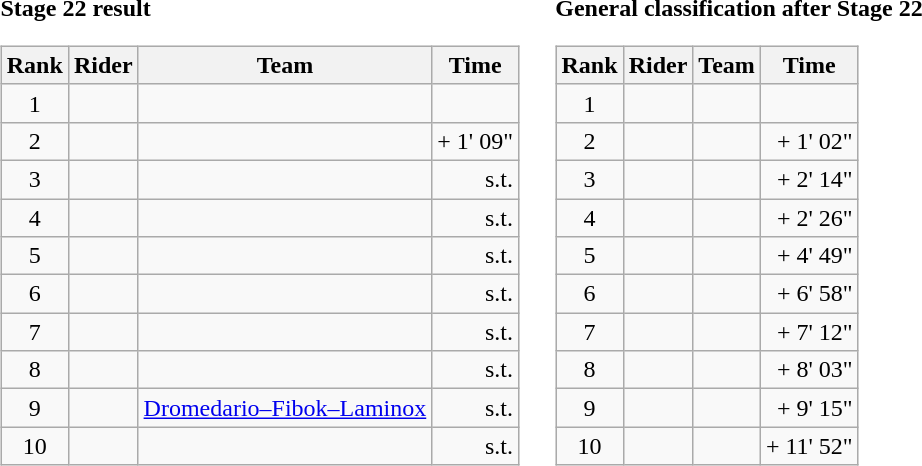<table>
<tr>
<td><strong>Stage 22 result</strong><br><table class="wikitable">
<tr>
<th scope="col">Rank</th>
<th scope="col">Rider</th>
<th scope="col">Team</th>
<th scope="col">Time</th>
</tr>
<tr>
<td style="text-align:center;">1</td>
<td></td>
<td></td>
<td style="text-align:right;"></td>
</tr>
<tr>
<td style="text-align:center;">2</td>
<td></td>
<td></td>
<td style="text-align:right;">+ 1' 09"</td>
</tr>
<tr>
<td style="text-align:center;">3</td>
<td></td>
<td></td>
<td style="text-align:right;">s.t.</td>
</tr>
<tr>
<td style="text-align:center;">4</td>
<td></td>
<td></td>
<td style="text-align:right;">s.t.</td>
</tr>
<tr>
<td style="text-align:center;">5</td>
<td></td>
<td></td>
<td style="text-align:right;">s.t.</td>
</tr>
<tr>
<td style="text-align:center;">6</td>
<td></td>
<td></td>
<td style="text-align:right;">s.t.</td>
</tr>
<tr>
<td style="text-align:center;">7</td>
<td></td>
<td></td>
<td style="text-align:right;">s.t.</td>
</tr>
<tr>
<td style="text-align:center;">8</td>
<td></td>
<td></td>
<td style="text-align:right;">s.t.</td>
</tr>
<tr>
<td style="text-align:center;">9</td>
<td></td>
<td><a href='#'>Dromedario–Fibok–Laminox</a></td>
<td style="text-align:right;">s.t.</td>
</tr>
<tr>
<td style="text-align:center;">10</td>
<td></td>
<td></td>
<td style="text-align:right;">s.t.</td>
</tr>
</table>
</td>
<td></td>
<td><strong>General classification after Stage 22</strong><br><table class="wikitable">
<tr>
<th scope="col">Rank</th>
<th scope="col">Rider</th>
<th scope="col">Team</th>
<th scope="col">Time</th>
</tr>
<tr>
<td style="text-align:center;">1</td>
<td></td>
<td></td>
<td style="text-align:right;"></td>
</tr>
<tr>
<td style="text-align:center;">2</td>
<td></td>
<td></td>
<td style="text-align:right;">+ 1' 02"</td>
</tr>
<tr>
<td style="text-align:center;">3</td>
<td></td>
<td></td>
<td style="text-align:right;">+ 2' 14"</td>
</tr>
<tr>
<td style="text-align:center;">4</td>
<td></td>
<td></td>
<td style="text-align:right;">+ 2' 26"</td>
</tr>
<tr>
<td style="text-align:center;">5</td>
<td></td>
<td></td>
<td style="text-align:right;">+ 4' 49"</td>
</tr>
<tr>
<td style="text-align:center;">6</td>
<td></td>
<td></td>
<td style="text-align:right;">+ 6' 58"</td>
</tr>
<tr>
<td style="text-align:center;">7</td>
<td></td>
<td></td>
<td style="text-align:right;">+ 7' 12"</td>
</tr>
<tr>
<td style="text-align:center;">8</td>
<td></td>
<td></td>
<td style="text-align:right;">+ 8' 03"</td>
</tr>
<tr>
<td style="text-align:center;">9</td>
<td></td>
<td></td>
<td style="text-align:right;">+ 9' 15"</td>
</tr>
<tr>
<td style="text-align:center;">10</td>
<td></td>
<td></td>
<td style="text-align:right;">+ 11' 52"</td>
</tr>
</table>
</td>
</tr>
</table>
